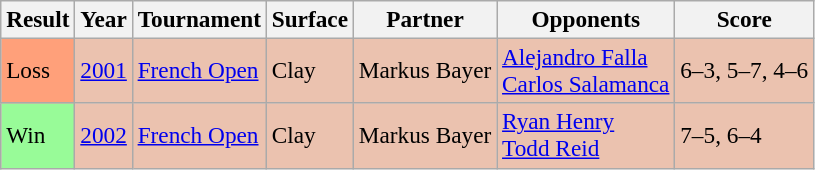<table class="sortable wikitable" style=font-size:97%>
<tr>
<th>Result</th>
<th>Year</th>
<th>Tournament</th>
<th>Surface</th>
<th>Partner</th>
<th>Opponents</th>
<th class="unsortable">Score</th>
</tr>
<tr style="background:#ebc2af;">
<td bgcolor=FFA07A>Loss</td>
<td><a href='#'>2001</a></td>
<td><a href='#'>French Open</a></td>
<td>Clay</td>
<td> Markus Bayer</td>
<td> <a href='#'>Alejandro Falla</a><br> <a href='#'>Carlos Salamanca</a></td>
<td>6–3, 5–7, 4–6</td>
</tr>
<tr style="background:#ebc2af;">
<td bgcolor=98FB98>Win</td>
<td><a href='#'>2002</a></td>
<td><a href='#'>French Open</a></td>
<td>Clay</td>
<td> Markus Bayer</td>
<td> <a href='#'>Ryan Henry</a><br> <a href='#'>Todd Reid</a></td>
<td>7–5, 6–4</td>
</tr>
</table>
